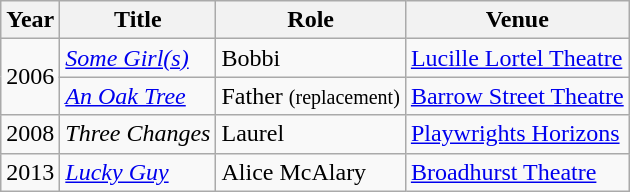<table class="wikitable">
<tr>
<th>Year</th>
<th>Title</th>
<th>Role</th>
<th>Venue</th>
</tr>
<tr>
<td rowspan="2">2006</td>
<td><em><a href='#'>Some Girl(s)</a></em></td>
<td>Bobbi</td>
<td><a href='#'>Lucille Lortel Theatre</a></td>
</tr>
<tr>
<td><em><a href='#'>An Oak Tree</a></em></td>
<td>Father <small>(replacement)</small></td>
<td><a href='#'>Barrow Street Theatre</a></td>
</tr>
<tr>
<td>2008</td>
<td><em>Three Changes</em></td>
<td>Laurel</td>
<td><a href='#'>Playwrights Horizons</a></td>
</tr>
<tr>
<td>2013</td>
<td><em><a href='#'>Lucky Guy</a></em></td>
<td>Alice McAlary</td>
<td><a href='#'>Broadhurst Theatre</a></td>
</tr>
</table>
